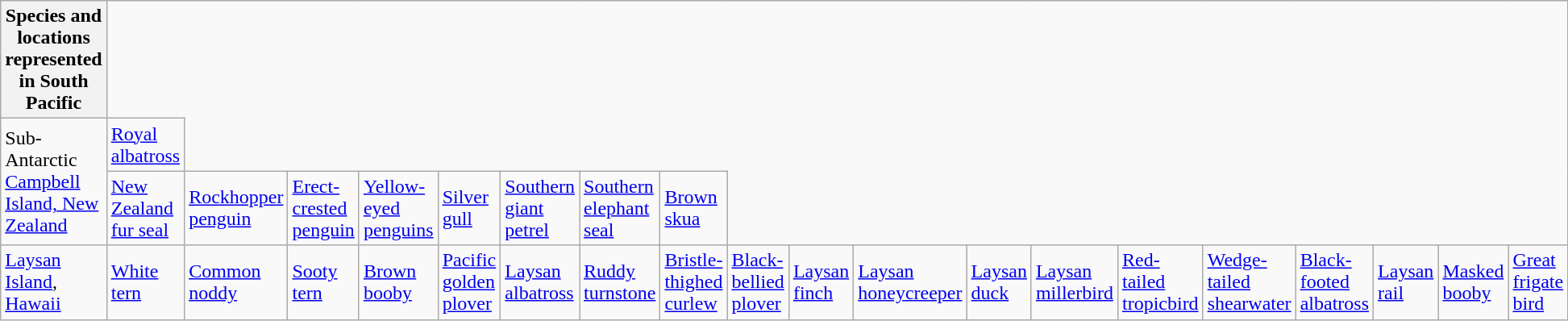<table class="wikitable collapsible collapsed">
<tr>
<th>Species and locations represented in South Pacific</th>
</tr>
<tr>
<td rowspan="2">Sub-Antarctic <a href='#'>Campbell Island, New Zealand</a></td>
<td><a href='#'>Royal albatross</a></td>
</tr>
<tr>
<td><a href='#'>New Zealand fur seal</a></td>
<td><a href='#'>Rockhopper penguin</a></td>
<td><a href='#'>Erect-crested penguin</a></td>
<td><a href='#'>Yellow-eyed penguins</a></td>
<td><a href='#'>Silver gull</a></td>
<td><a href='#'>Southern giant petrel</a></td>
<td><a href='#'>Southern elephant seal</a></td>
<td><a href='#'>Brown skua</a></td>
</tr>
<tr>
<td><a href='#'>Laysan Island</a>, <a href='#'>Hawaii</a></td>
<td><a href='#'>White tern</a></td>
<td><a href='#'>Common noddy</a></td>
<td><a href='#'>Sooty tern</a></td>
<td><a href='#'>Brown booby</a></td>
<td><a href='#'>Pacific golden plover</a></td>
<td><a href='#'>Laysan albatross</a></td>
<td><a href='#'>Ruddy turnstone</a></td>
<td><a href='#'>Bristle-thighed curlew</a></td>
<td><a href='#'>Black-bellied plover</a></td>
<td><a href='#'>Laysan finch</a></td>
<td><a href='#'>Laysan honeycreeper</a></td>
<td><a href='#'>Laysan duck</a></td>
<td><a href='#'>Laysan millerbird</a></td>
<td><a href='#'>Red-tailed tropicbird</a></td>
<td><a href='#'>Wedge-tailed shearwater</a></td>
<td><a href='#'>Black-footed albatross</a></td>
<td><a href='#'>Laysan rail</a></td>
<td><a href='#'>Masked booby</a></td>
<td><a href='#'>Great frigate bird</a></td>
</tr>
</table>
